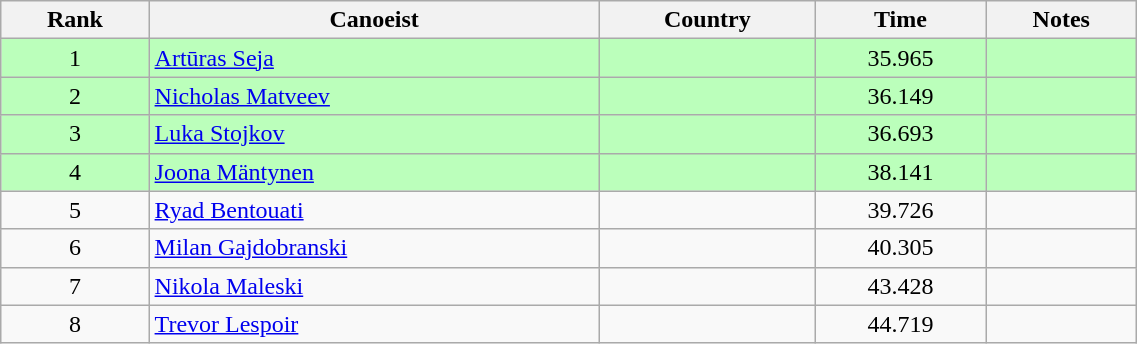<table class="wikitable" style="text-align:center;width: 60%">
<tr>
<th>Rank</th>
<th>Canoeist</th>
<th>Country</th>
<th>Time</th>
<th>Notes</th>
</tr>
<tr bgcolor=bbffbb>
<td>1</td>
<td align="left"><a href='#'>Artūras Seja</a></td>
<td align="left"></td>
<td>35.965</td>
<td></td>
</tr>
<tr bgcolor=bbffbb>
<td>2</td>
<td align="left"><a href='#'>Nicholas Matveev</a></td>
<td align="left"></td>
<td>36.149</td>
<td></td>
</tr>
<tr bgcolor=bbffbb>
<td>3</td>
<td align="left"><a href='#'>Luka Stojkov</a></td>
<td align="left"></td>
<td>36.693</td>
<td></td>
</tr>
<tr bgcolor=bbffbb>
<td>4</td>
<td align="left"><a href='#'>Joona Mäntynen</a></td>
<td align="left"></td>
<td>38.141</td>
<td></td>
</tr>
<tr>
<td>5</td>
<td align="left"><a href='#'>Ryad Bentouati</a></td>
<td align="left"></td>
<td>39.726</td>
<td></td>
</tr>
<tr>
<td>6</td>
<td align="left"><a href='#'>Milan Gajdobranski</a></td>
<td align="left"></td>
<td>40.305</td>
<td></td>
</tr>
<tr>
<td>7</td>
<td align="left"><a href='#'>Nikola Maleski</a></td>
<td align="left"></td>
<td>43.428</td>
<td></td>
</tr>
<tr>
<td>8</td>
<td align="left"><a href='#'>Trevor Lespoir</a></td>
<td align="left"></td>
<td>44.719</td>
<td></td>
</tr>
</table>
